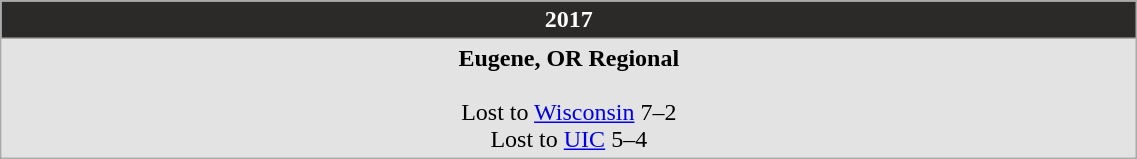<table Class="wikitable" width="60%">
<tr>
<th style="background:#2C2A29; color:white;">2017</th>
</tr>
<tr style="background: #e3e3e3;">
<td align="center"><strong>Eugene, OR Regional</strong><br><br>Lost to <a href='#'>Wisconsin</a> 7–2<br>
Lost to <a href='#'>UIC</a> 5–4</td>
</tr>
</table>
